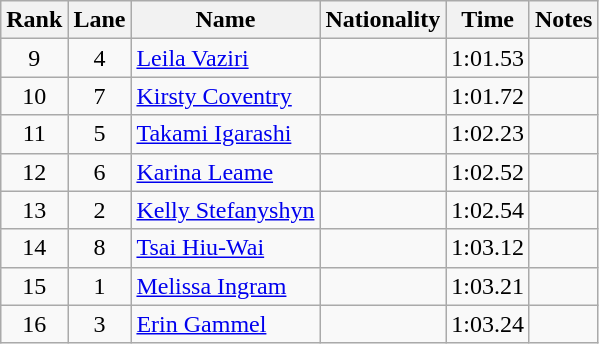<table class="wikitable sortable" style="text-align:center">
<tr>
<th>Rank</th>
<th>Lane</th>
<th>Name</th>
<th>Nationality</th>
<th>Time</th>
<th>Notes</th>
</tr>
<tr>
<td>9</td>
<td>4</td>
<td align=left><a href='#'>Leila Vaziri</a></td>
<td align=left></td>
<td>1:01.53</td>
<td></td>
</tr>
<tr>
<td>10</td>
<td>7</td>
<td align=left><a href='#'>Kirsty Coventry</a></td>
<td align=left></td>
<td>1:01.72</td>
<td></td>
</tr>
<tr>
<td>11</td>
<td>5</td>
<td align=left><a href='#'>Takami Igarashi</a></td>
<td align=left></td>
<td>1:02.23</td>
<td></td>
</tr>
<tr>
<td>12</td>
<td>6</td>
<td align=left><a href='#'>Karina Leame</a></td>
<td align=left></td>
<td>1:02.52</td>
<td></td>
</tr>
<tr>
<td>13</td>
<td>2</td>
<td align=left><a href='#'>Kelly Stefanyshyn</a></td>
<td align=left></td>
<td>1:02.54</td>
<td></td>
</tr>
<tr>
<td>14</td>
<td>8</td>
<td align=left><a href='#'>Tsai Hiu-Wai</a></td>
<td align=left></td>
<td>1:03.12</td>
<td></td>
</tr>
<tr>
<td>15</td>
<td>1</td>
<td align=left><a href='#'>Melissa Ingram</a></td>
<td align=left></td>
<td>1:03.21</td>
<td></td>
</tr>
<tr>
<td>16</td>
<td>3</td>
<td align=left><a href='#'>Erin Gammel</a></td>
<td align=left></td>
<td>1:03.24</td>
<td></td>
</tr>
</table>
